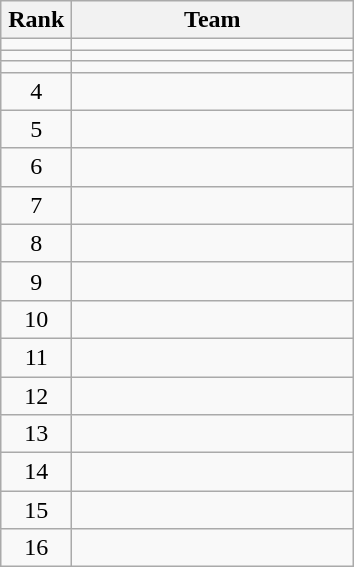<table class="wikitable" style="text-align: center;">
<tr>
<th width=40>Rank</th>
<th width=180>Team</th>
</tr>
<tr align=center>
<td></td>
<td align="left"></td>
</tr>
<tr align=center>
<td></td>
<td align="left"></td>
</tr>
<tr align=center>
<td></td>
<td align=left></td>
</tr>
<tr align=center>
<td>4</td>
<td style="text-align:left;"></td>
</tr>
<tr align=center>
<td>5</td>
<td style="text-align:left;"></td>
</tr>
<tr align=center>
<td>6</td>
<td style="text-align:left;"></td>
</tr>
<tr align=center>
<td>7</td>
<td style="text-align:left;"></td>
</tr>
<tr align=center>
<td>8</td>
<td style="text-align:left;"></td>
</tr>
<tr align=center>
<td>9</td>
<td style="text-align:left;"></td>
</tr>
<tr align=center>
<td>10</td>
<td style="text-align:left;"></td>
</tr>
<tr align=center>
<td>11</td>
<td style="text-align:left;"></td>
</tr>
<tr align=center>
<td>12</td>
<td style="text-align:left;"></td>
</tr>
<tr align=center>
<td>13</td>
<td style="text-align:left;"></td>
</tr>
<tr align=center>
<td>14</td>
<td style="text-align:left;"></td>
</tr>
<tr align=center>
<td>15</td>
<td style="text-align:left;"></td>
</tr>
<tr align=center>
<td>16</td>
<td style="text-align:left;"></td>
</tr>
</table>
